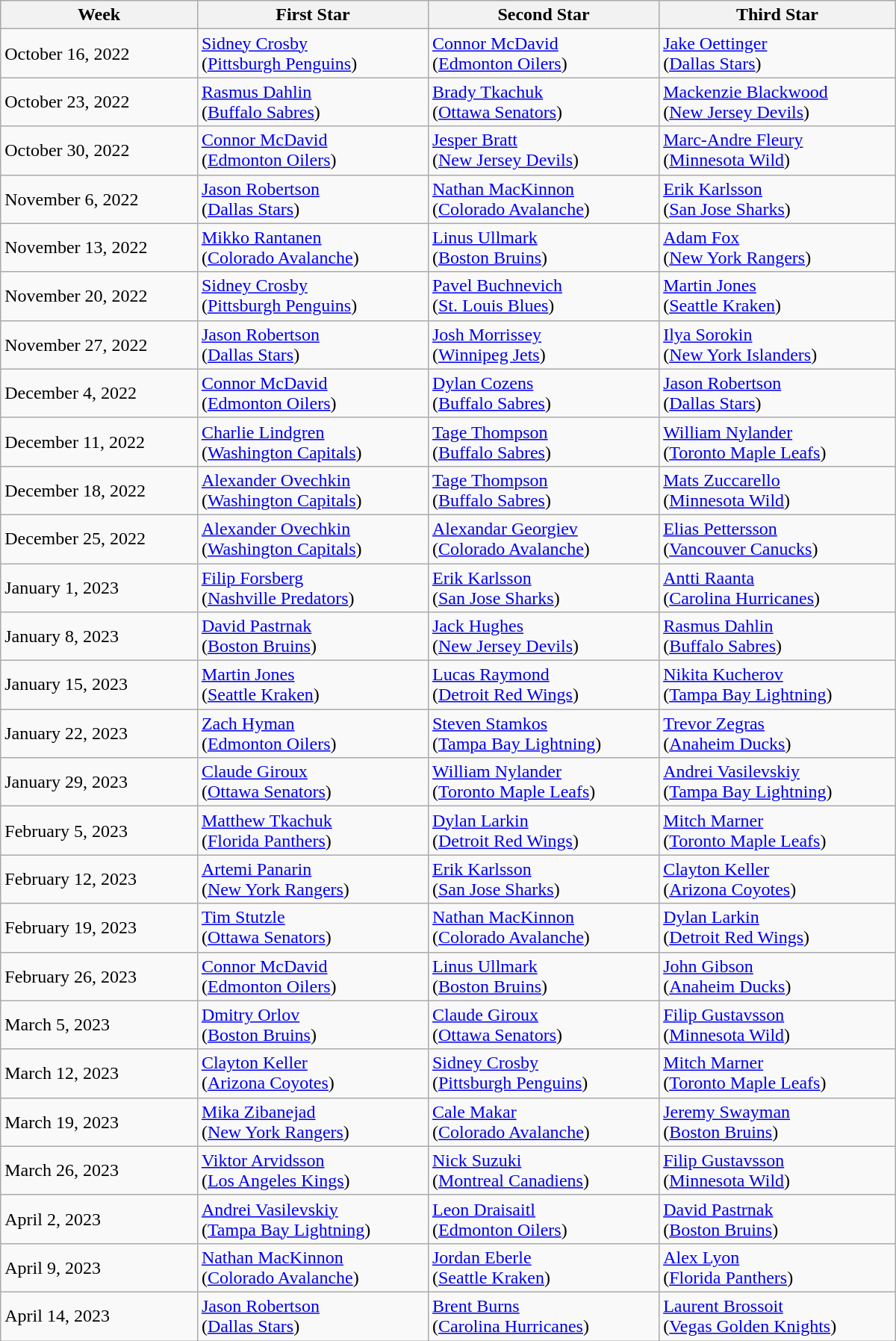<table class="wikitable" style="width:50em;">
<tr>
<th>Week</th>
<th>First Star</th>
<th>Second Star</th>
<th>Third Star</th>
</tr>
<tr>
<td>October 16, 2022</td>
<td><a href='#'>Sidney Crosby</a><br>(<a href='#'>Pittsburgh Penguins</a>)</td>
<td><a href='#'>Connor McDavid</a><br>(<a href='#'>Edmonton Oilers</a>)</td>
<td><a href='#'>Jake Oettinger</a><br>(<a href='#'>Dallas Stars</a>)</td>
</tr>
<tr>
<td>October 23, 2022</td>
<td><a href='#'>Rasmus Dahlin</a><br>(<a href='#'>Buffalo Sabres</a>)</td>
<td><a href='#'>Brady Tkachuk</a><br>(<a href='#'>Ottawa Senators</a>)</td>
<td><a href='#'>Mackenzie Blackwood</a><br>(<a href='#'>New Jersey Devils</a>)</td>
</tr>
<tr>
<td>October 30, 2022</td>
<td><a href='#'>Connor McDavid</a><br>(<a href='#'>Edmonton Oilers</a>)</td>
<td><a href='#'>Jesper Bratt</a><br>(<a href='#'>New Jersey Devils</a>)</td>
<td><a href='#'>Marc-Andre Fleury</a><br>(<a href='#'>Minnesota Wild</a>)</td>
</tr>
<tr>
<td>November 6, 2022</td>
<td><a href='#'>Jason Robertson</a><br>(<a href='#'>Dallas Stars</a>)</td>
<td><a href='#'>Nathan MacKinnon</a><br>(<a href='#'>Colorado Avalanche</a>)</td>
<td><a href='#'>Erik Karlsson</a><br>(<a href='#'>San Jose Sharks</a>)</td>
</tr>
<tr>
<td>November 13, 2022</td>
<td><a href='#'>Mikko Rantanen</a><br>(<a href='#'>Colorado Avalanche</a>)</td>
<td><a href='#'>Linus Ullmark</a><br>(<a href='#'>Boston Bruins</a>)</td>
<td><a href='#'>Adam Fox</a><br>(<a href='#'>New York Rangers</a>)</td>
</tr>
<tr>
<td>November 20, 2022</td>
<td><a href='#'>Sidney Crosby</a><br>(<a href='#'>Pittsburgh Penguins</a>)</td>
<td><a href='#'>Pavel Buchnevich</a><br>(<a href='#'>St. Louis Blues</a>)</td>
<td><a href='#'>Martin Jones</a><br>(<a href='#'>Seattle Kraken</a>)</td>
</tr>
<tr>
<td>November 27, 2022</td>
<td><a href='#'>Jason Robertson</a><br>(<a href='#'>Dallas Stars</a>)</td>
<td><a href='#'>Josh Morrissey</a><br>(<a href='#'>Winnipeg Jets</a>)</td>
<td><a href='#'>Ilya Sorokin</a><br>(<a href='#'>New York Islanders</a>)</td>
</tr>
<tr>
<td>December 4, 2022</td>
<td><a href='#'>Connor McDavid</a><br>(<a href='#'>Edmonton Oilers</a>)</td>
<td><a href='#'>Dylan Cozens</a><br>(<a href='#'>Buffalo Sabres</a>)</td>
<td><a href='#'>Jason Robertson</a><br>(<a href='#'>Dallas Stars</a>)</td>
</tr>
<tr>
<td>December 11, 2022</td>
<td><a href='#'>Charlie Lindgren</a><br>(<a href='#'>Washington Capitals</a>)</td>
<td><a href='#'>Tage Thompson</a><br>(<a href='#'>Buffalo Sabres</a>)</td>
<td><a href='#'>William Nylander</a><br>(<a href='#'>Toronto Maple Leafs</a>)</td>
</tr>
<tr>
<td>December 18, 2022</td>
<td><a href='#'>Alexander Ovechkin</a><br>(<a href='#'>Washington Capitals</a>)</td>
<td><a href='#'>Tage Thompson</a><br>(<a href='#'>Buffalo Sabres</a>)</td>
<td><a href='#'>Mats Zuccarello</a><br>(<a href='#'>Minnesota Wild</a>)</td>
</tr>
<tr>
<td>December 25, 2022</td>
<td><a href='#'>Alexander Ovechkin</a><br>(<a href='#'>Washington Capitals</a>)</td>
<td><a href='#'>Alexandar Georgiev</a><br>(<a href='#'>Colorado Avalanche</a>)</td>
<td><a href='#'>Elias Pettersson</a><br>(<a href='#'>Vancouver Canucks</a>)</td>
</tr>
<tr>
<td>January 1, 2023</td>
<td><a href='#'>Filip Forsberg</a><br>(<a href='#'>Nashville Predators</a>)</td>
<td><a href='#'>Erik Karlsson</a><br>(<a href='#'>San Jose Sharks</a>)</td>
<td><a href='#'>Antti Raanta</a><br>(<a href='#'>Carolina Hurricanes</a>)</td>
</tr>
<tr>
<td>January 8, 2023</td>
<td><a href='#'>David Pastrnak</a><br>(<a href='#'>Boston Bruins</a>)</td>
<td><a href='#'>Jack Hughes</a><br>(<a href='#'>New Jersey Devils</a>)</td>
<td><a href='#'>Rasmus Dahlin</a><br>(<a href='#'>Buffalo Sabres</a>)</td>
</tr>
<tr>
<td>January 15, 2023</td>
<td><a href='#'>Martin Jones</a><br>(<a href='#'>Seattle Kraken</a>)</td>
<td><a href='#'>Lucas Raymond</a><br>(<a href='#'>Detroit Red Wings</a>)</td>
<td><a href='#'>Nikita Kucherov</a><br>(<a href='#'>Tampa Bay Lightning</a>)</td>
</tr>
<tr>
<td>January 22, 2023</td>
<td><a href='#'>Zach Hyman</a><br>(<a href='#'>Edmonton Oilers</a>)</td>
<td><a href='#'>Steven Stamkos</a><br>(<a href='#'>Tampa Bay Lightning</a>)</td>
<td><a href='#'>Trevor Zegras</a><br>(<a href='#'>Anaheim Ducks</a>)</td>
</tr>
<tr>
<td>January 29, 2023</td>
<td><a href='#'>Claude Giroux</a><br>(<a href='#'>Ottawa Senators</a>)</td>
<td><a href='#'>William Nylander</a><br>(<a href='#'>Toronto Maple Leafs</a>)</td>
<td><a href='#'>Andrei Vasilevskiy</a><br>(<a href='#'>Tampa Bay Lightning</a>)</td>
</tr>
<tr>
<td>February 5, 2023</td>
<td><a href='#'>Matthew Tkachuk</a><br>(<a href='#'>Florida Panthers</a>)</td>
<td><a href='#'>Dylan Larkin</a><br>(<a href='#'>Detroit Red Wings</a>)</td>
<td><a href='#'>Mitch Marner</a><br>(<a href='#'>Toronto Maple Leafs</a>)</td>
</tr>
<tr>
<td>February 12, 2023</td>
<td><a href='#'>Artemi Panarin</a><br>(<a href='#'>New York Rangers</a>)</td>
<td><a href='#'>Erik Karlsson</a><br>(<a href='#'>San Jose Sharks</a>)</td>
<td><a href='#'>Clayton Keller</a><br>(<a href='#'>Arizona Coyotes</a>)</td>
</tr>
<tr>
<td>February 19, 2023</td>
<td><a href='#'>Tim Stutzle</a><br>(<a href='#'>Ottawa Senators</a>)</td>
<td><a href='#'>Nathan MacKinnon</a><br>(<a href='#'>Colorado Avalanche</a>)</td>
<td><a href='#'>Dylan Larkin</a><br>(<a href='#'>Detroit Red Wings</a>)</td>
</tr>
<tr>
<td>February 26, 2023</td>
<td><a href='#'>Connor McDavid</a><br>(<a href='#'>Edmonton Oilers</a>)</td>
<td><a href='#'>Linus Ullmark</a><br>(<a href='#'>Boston Bruins</a>)</td>
<td><a href='#'>John Gibson</a><br>(<a href='#'>Anaheim Ducks</a>)</td>
</tr>
<tr>
<td>March 5, 2023</td>
<td><a href='#'>Dmitry Orlov</a><br>(<a href='#'>Boston Bruins</a>)</td>
<td><a href='#'>Claude Giroux</a><br>(<a href='#'>Ottawa Senators</a>)</td>
<td><a href='#'>Filip Gustavsson</a><br>(<a href='#'>Minnesota Wild</a>)</td>
</tr>
<tr>
<td>March 12, 2023</td>
<td><a href='#'>Clayton Keller</a><br>(<a href='#'>Arizona Coyotes</a>)</td>
<td><a href='#'>Sidney Crosby</a><br>(<a href='#'>Pittsburgh Penguins</a>)</td>
<td><a href='#'>Mitch Marner</a><br>(<a href='#'>Toronto Maple Leafs</a>)</td>
</tr>
<tr>
<td>March 19, 2023</td>
<td><a href='#'>Mika Zibanejad</a><br>(<a href='#'>New York Rangers</a>)</td>
<td><a href='#'>Cale Makar</a><br>(<a href='#'>Colorado Avalanche</a>)</td>
<td><a href='#'>Jeremy Swayman</a><br>(<a href='#'>Boston Bruins</a>)</td>
</tr>
<tr>
<td>March 26, 2023</td>
<td><a href='#'>Viktor Arvidsson</a><br>(<a href='#'>Los Angeles Kings</a>)</td>
<td><a href='#'>Nick Suzuki</a><br>(<a href='#'>Montreal Canadiens</a>)</td>
<td><a href='#'>Filip Gustavsson</a><br>(<a href='#'>Minnesota Wild</a>)</td>
</tr>
<tr>
<td>April 2, 2023</td>
<td><a href='#'>Andrei Vasilevskiy</a><br>(<a href='#'>Tampa Bay Lightning</a>)</td>
<td><a href='#'>Leon Draisaitl</a><br>(<a href='#'>Edmonton Oilers</a>)</td>
<td><a href='#'>David Pastrnak</a><br>(<a href='#'>Boston Bruins</a>)</td>
</tr>
<tr>
<td>April 9, 2023</td>
<td><a href='#'>Nathan MacKinnon</a><br>(<a href='#'>Colorado Avalanche</a>)</td>
<td><a href='#'>Jordan Eberle</a><br>(<a href='#'>Seattle Kraken</a>)</td>
<td><a href='#'>Alex Lyon</a><br>(<a href='#'>Florida Panthers</a>)</td>
</tr>
<tr>
<td>April 14, 2023</td>
<td><a href='#'>Jason Robertson</a><br>(<a href='#'>Dallas Stars</a>)</td>
<td><a href='#'>Brent Burns</a><br>(<a href='#'>Carolina Hurricanes</a>)</td>
<td><a href='#'>Laurent Brossoit</a><br>(<a href='#'>Vegas Golden Knights</a>)</td>
</tr>
</table>
